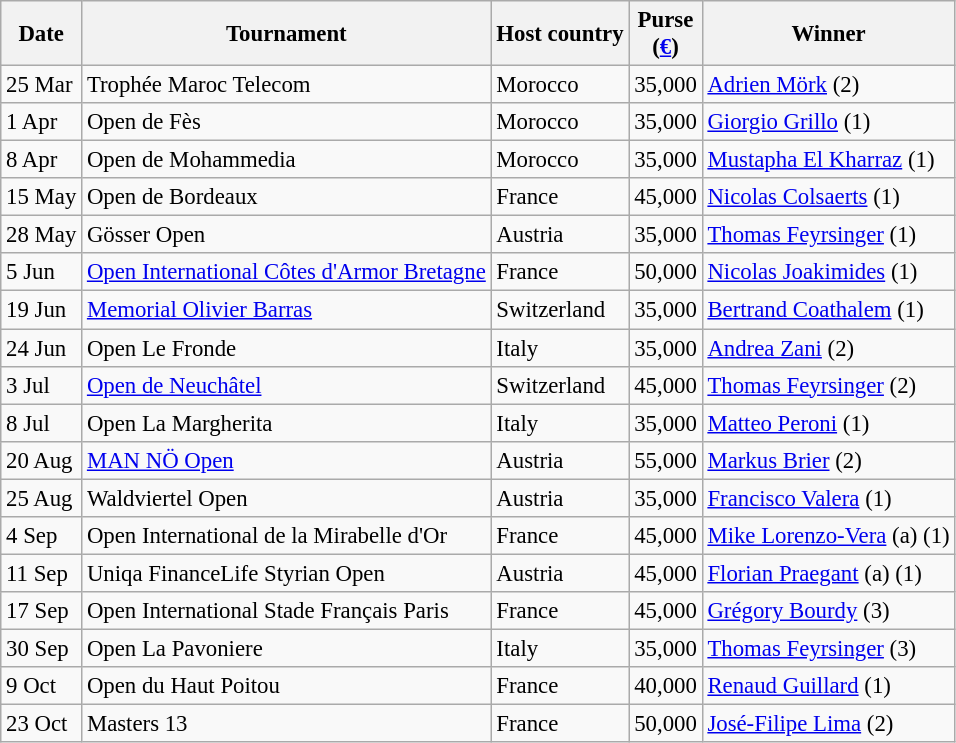<table class="wikitable" style="font-size:95%;">
<tr>
<th>Date</th>
<th>Tournament</th>
<th>Host country</th>
<th>Purse<br>(<a href='#'>€</a>)</th>
<th>Winner</th>
</tr>
<tr>
<td>25 Mar</td>
<td>Trophée Maroc Telecom</td>
<td>Morocco</td>
<td align=right>35,000</td>
<td> <a href='#'>Adrien Mörk</a> (2)</td>
</tr>
<tr>
<td>1 Apr</td>
<td>Open de Fès</td>
<td>Morocco</td>
<td align=right>35,000</td>
<td> <a href='#'>Giorgio Grillo</a> (1)</td>
</tr>
<tr>
<td>8 Apr</td>
<td>Open de Mohammedia</td>
<td>Morocco</td>
<td align=right>35,000</td>
<td> <a href='#'>Mustapha El Kharraz</a> (1)</td>
</tr>
<tr>
<td>15 May</td>
<td>Open de Bordeaux</td>
<td>France</td>
<td align=right>45,000</td>
<td> <a href='#'>Nicolas Colsaerts</a> (1)</td>
</tr>
<tr>
<td>28 May</td>
<td>Gösser Open</td>
<td>Austria</td>
<td align=right>35,000</td>
<td> <a href='#'>Thomas Feyrsinger</a> (1)</td>
</tr>
<tr>
<td>5 Jun</td>
<td><a href='#'>Open International Côtes d'Armor Bretagne</a></td>
<td>France</td>
<td align=right>50,000</td>
<td> <a href='#'>Nicolas Joakimides</a> (1)</td>
</tr>
<tr>
<td>19 Jun</td>
<td><a href='#'>Memorial Olivier Barras</a></td>
<td>Switzerland</td>
<td align=right>35,000</td>
<td> <a href='#'>Bertrand Coathalem</a> (1)</td>
</tr>
<tr>
<td>24 Jun</td>
<td>Open Le Fronde</td>
<td>Italy</td>
<td align=right>35,000</td>
<td> <a href='#'>Andrea Zani</a> (2)</td>
</tr>
<tr>
<td>3 Jul</td>
<td><a href='#'>Open de Neuchâtel</a></td>
<td>Switzerland</td>
<td align=right>45,000</td>
<td> <a href='#'>Thomas Feyrsinger</a> (2)</td>
</tr>
<tr>
<td>8 Jul</td>
<td>Open La Margherita</td>
<td>Italy</td>
<td align=right>35,000</td>
<td> <a href='#'>Matteo Peroni</a> (1)</td>
</tr>
<tr>
<td>20 Aug</td>
<td><a href='#'>MAN NÖ Open</a></td>
<td>Austria</td>
<td align=right>55,000</td>
<td> <a href='#'>Markus Brier</a> (2)</td>
</tr>
<tr>
<td>25 Aug</td>
<td>Waldviertel Open</td>
<td>Austria</td>
<td align=right>35,000</td>
<td> <a href='#'>Francisco Valera</a> (1)</td>
</tr>
<tr>
<td>4 Sep</td>
<td>Open International de la Mirabelle d'Or</td>
<td>France</td>
<td align=right>45,000</td>
<td> <a href='#'>Mike Lorenzo-Vera</a> (a) (1)</td>
</tr>
<tr>
<td>11 Sep</td>
<td>Uniqa FinanceLife Styrian Open</td>
<td>Austria</td>
<td align=right>45,000</td>
<td> <a href='#'>Florian Praegant</a> (a) (1)</td>
</tr>
<tr>
<td>17 Sep</td>
<td>Open International Stade Français Paris</td>
<td>France</td>
<td align=right>45,000</td>
<td> <a href='#'>Grégory Bourdy</a> (3)</td>
</tr>
<tr>
<td>30 Sep</td>
<td>Open La Pavoniere</td>
<td>Italy</td>
<td align=right>35,000</td>
<td> <a href='#'>Thomas Feyrsinger</a> (3)</td>
</tr>
<tr>
<td>9 Oct</td>
<td>Open du Haut Poitou</td>
<td>France</td>
<td align=right>40,000</td>
<td> <a href='#'>Renaud Guillard</a> (1)</td>
</tr>
<tr>
<td>23 Oct</td>
<td>Masters 13</td>
<td>France</td>
<td align=right>50,000</td>
<td> <a href='#'>José-Filipe Lima</a> (2)</td>
</tr>
</table>
